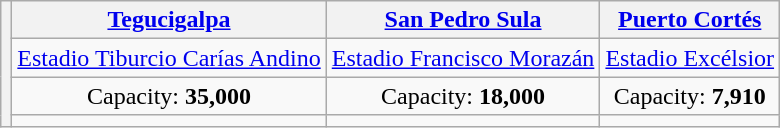<table class="wikitable" style="text-align:center">
<tr>
<th rowspan="4"></th>
<th><a href='#'>Tegucigalpa</a></th>
<th><a href='#'>San Pedro Sula</a></th>
<th><a href='#'>Puerto Cortés</a></th>
</tr>
<tr>
<td><a href='#'>Estadio Tiburcio Carías Andino</a></td>
<td><a href='#'>Estadio Francisco Morazán</a></td>
<td><a href='#'>Estadio Excélsior</a></td>
</tr>
<tr>
<td>Capacity: <strong>35,000</strong></td>
<td>Capacity: <strong>18,000</strong></td>
<td>Capacity: <strong>7,910</strong></td>
</tr>
<tr>
<td></td>
<td></td>
<td></td>
</tr>
</table>
